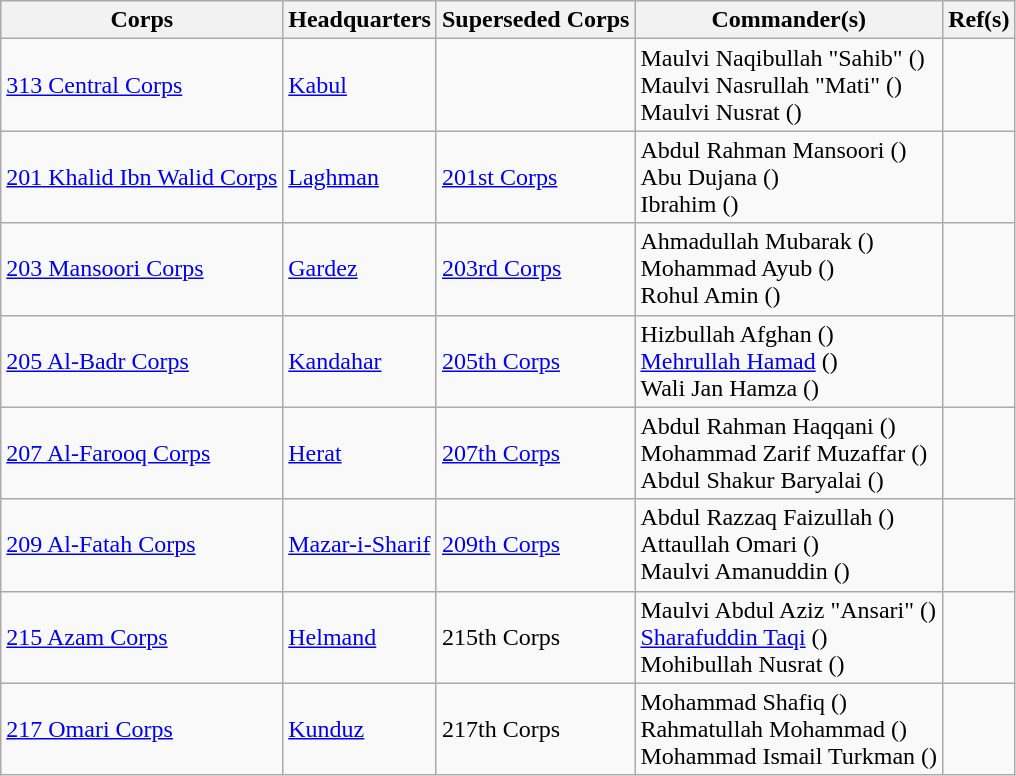<table class="wikitable">
<tr>
<th>Corps</th>
<th>Headquarters</th>
<th>Superseded Corps</th>
<th>Commander(s)</th>
<th>Ref(s)</th>
</tr>
<tr>
<td><a href='#'>313 Central Corps</a></td>
<td><a href='#'>Kabul</a></td>
<td></td>
<td>Maulvi Naqibullah "Sahib" ()<br>Maulvi Nasrullah "Mati" ()<br>Maulvi Nusrat ()</td>
<td></td>
</tr>
<tr>
<td><a href='#'>201 Khalid Ibn Walid Corps</a></td>
<td><a href='#'>Laghman</a></td>
<td><a href='#'>201st Corps</a></td>
<td>Abdul Rahman Mansoori ()<br>Abu Dujana ()<br>Ibrahim ()</td>
<td></td>
</tr>
<tr>
<td><a href='#'>203 Mansoori Corps</a></td>
<td><a href='#'>Gardez</a></td>
<td><a href='#'>203rd Corps</a></td>
<td>Ahmadullah Mubarak ()<br>Mohammad Ayub ()<br>Rohul Amin ()</td>
<td></td>
</tr>
<tr>
<td><a href='#'>205 Al-Badr Corps</a></td>
<td><a href='#'>Kandahar</a></td>
<td><a href='#'>205th Corps</a></td>
<td>Hizbullah Afghan ()<br> <a href='#'>Mehrullah Hamad</a> ()<br>Wali Jan Hamza ()</td>
<td></td>
</tr>
<tr>
<td><a href='#'>207 Al-Farooq Corps</a></td>
<td><a href='#'>Herat</a></td>
<td><a href='#'>207th Corps</a></td>
<td>Abdul Rahman Haqqani () <br> Mohammad Zarif Muzaffar ()<br>Abdul Shakur Baryalai ()</td>
<td></td>
</tr>
<tr>
<td><a href='#'>209 Al-Fatah Corps</a></td>
<td><a href='#'>Mazar-i-Sharif</a></td>
<td><a href='#'>209th Corps</a></td>
<td>Abdul Razzaq Faizullah ()<br>Attaullah Omari ()<br>Maulvi Amanuddin ()</td>
<td></td>
</tr>
<tr>
<td><a href='#'>215 Azam Corps</a></td>
<td><a href='#'>Helmand</a></td>
<td>215th Corps</td>
<td>Maulvi Abdul Aziz "Ansari" ()<br><a href='#'>Sharafuddin Taqi</a> ()<br>Mohibullah Nusrat ()</td>
<td></td>
</tr>
<tr>
<td><a href='#'>217 Omari Corps</a></td>
<td><a href='#'>Kunduz</a></td>
<td>217th Corps</td>
<td>Mohammad Shafiq ()<br>Rahmatullah Mohammad ()<br>Mohammad Ismail Turkman ()</td>
<td></td>
</tr>
</table>
